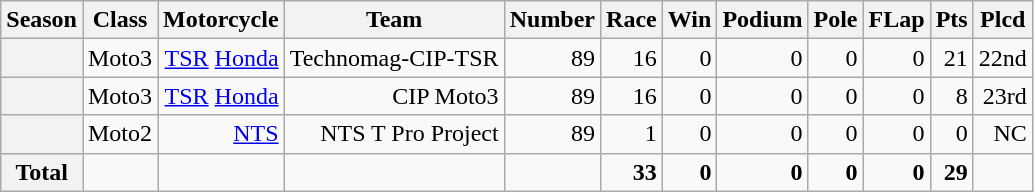<table class="wikitable">
<tr>
<th>Season</th>
<th>Class</th>
<th>Motorcycle</th>
<th>Team</th>
<th>Number</th>
<th>Race</th>
<th>Win</th>
<th>Podium</th>
<th>Pole</th>
<th>FLap</th>
<th>Pts</th>
<th>Plcd</th>
</tr>
<tr align="right">
<th></th>
<td>Moto3</td>
<td><a href='#'>TSR</a> <a href='#'>Honda</a></td>
<td>Technomag-CIP-TSR</td>
<td>89</td>
<td>16</td>
<td>0</td>
<td>0</td>
<td>0</td>
<td>0</td>
<td>21</td>
<td>22nd</td>
</tr>
<tr align="right">
<th></th>
<td>Moto3</td>
<td><a href='#'>TSR</a> <a href='#'>Honda</a></td>
<td>CIP Moto3</td>
<td>89</td>
<td>16</td>
<td>0</td>
<td>0</td>
<td>0</td>
<td>0</td>
<td>8</td>
<td>23rd</td>
</tr>
<tr align="right">
<th></th>
<td>Moto2</td>
<td><a href='#'>NTS</a></td>
<td>NTS T Pro Project</td>
<td>89</td>
<td>1</td>
<td>0</td>
<td>0</td>
<td>0</td>
<td>0</td>
<td>0</td>
<td>NC</td>
</tr>
<tr align="right">
<th>Total</th>
<td></td>
<td></td>
<td></td>
<td></td>
<td><strong>33</strong></td>
<td><strong>0</strong></td>
<td><strong>0</strong></td>
<td><strong>0</strong></td>
<td><strong>0</strong></td>
<td><strong>29</strong></td>
<td></td>
</tr>
</table>
